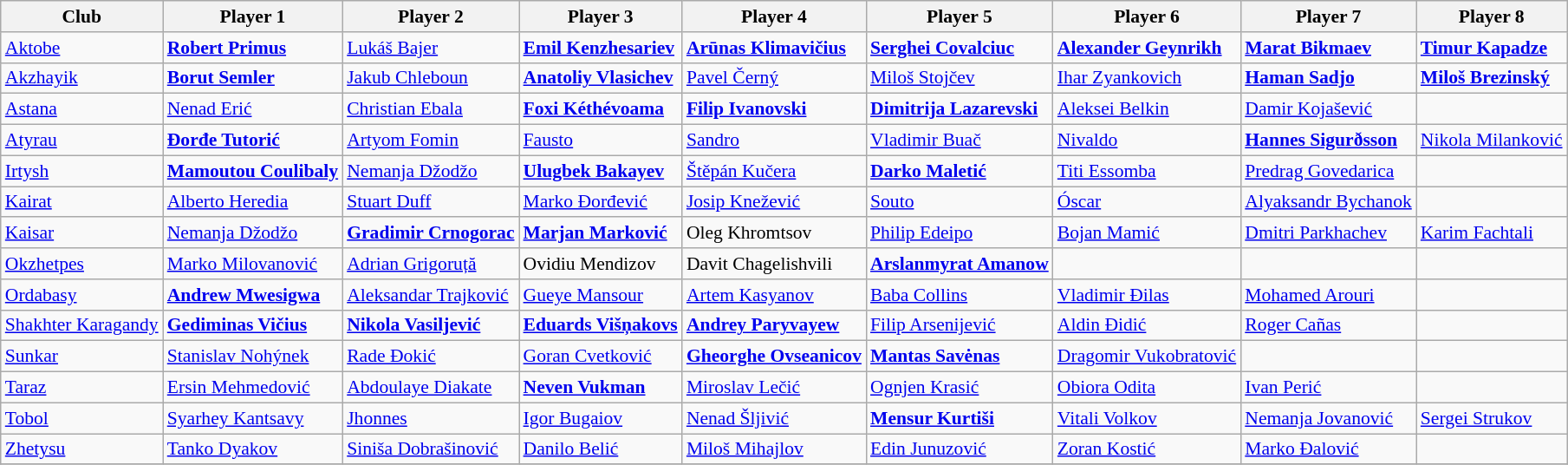<table class="wikitable" style="font-size:90%;">
<tr>
<th>Club</th>
<th>Player 1</th>
<th>Player 2</th>
<th>Player 3</th>
<th>Player 4</th>
<th>Player 5</th>
<th>Player 6</th>
<th>Player 7</th>
<th>Player 8</th>
</tr>
<tr>
<td><a href='#'>Aktobe</a></td>
<td> <strong><a href='#'>Robert Primus</a></strong></td>
<td> <a href='#'>Lukáš Bajer</a></td>
<td> <strong><a href='#'>Emil Kenzhesariev</a></strong></td>
<td> <strong><a href='#'>Arūnas Klimavičius</a></strong></td>
<td> <strong><a href='#'>Serghei Covalciuc</a></strong></td>
<td> <strong><a href='#'>Alexander Geynrikh</a></strong></td>
<td> <strong><a href='#'>Marat Bikmaev</a></strong></td>
<td> <strong><a href='#'>Timur Kapadze</a></strong></td>
</tr>
<tr>
<td><a href='#'>Akzhayik</a></td>
<td> <strong><a href='#'>Borut Semler</a></strong></td>
<td> <a href='#'>Jakub Chleboun</a></td>
<td> <strong><a href='#'>Anatoliy Vlasichev</a></strong></td>
<td> <a href='#'>Pavel Černý</a></td>
<td> <a href='#'>Miloš Stojčev</a></td>
<td> <a href='#'>Ihar Zyankovich</a></td>
<td> <strong><a href='#'>Haman Sadjo</a></strong></td>
<td> <strong><a href='#'>Miloš Brezinský</a></strong></td>
</tr>
<tr>
<td><a href='#'>Astana</a></td>
<td> <a href='#'>Nenad Erić</a></td>
<td> <a href='#'>Christian Ebala</a></td>
<td> <strong><a href='#'>Foxi Kéthévoama</a></strong></td>
<td> <strong><a href='#'>Filip Ivanovski</a></strong></td>
<td> <strong><a href='#'>Dimitrija Lazarevski</a></strong></td>
<td> <a href='#'>Aleksei Belkin</a></td>
<td> <a href='#'>Damir Kojašević</a></td>
<td></td>
</tr>
<tr>
<td><a href='#'>Atyrau</a></td>
<td> <strong><a href='#'>Đorđe Tutorić</a></strong></td>
<td> <a href='#'>Artyom Fomin</a></td>
<td> <a href='#'>Fausto</a></td>
<td> <a href='#'>Sandro</a></td>
<td> <a href='#'>Vladimir Buač</a></td>
<td> <a href='#'>Nivaldo</a></td>
<td> <strong><a href='#'>Hannes Sigurðsson</a></strong></td>
<td> <a href='#'>Nikola Milanković</a></td>
</tr>
<tr>
<td><a href='#'>Irtysh</a></td>
<td> <strong><a href='#'>Mamoutou Coulibaly</a></strong></td>
<td> <a href='#'>Nemanja Džodžo</a></td>
<td> <strong><a href='#'>Ulugbek Bakayev</a></strong></td>
<td> <a href='#'>Štěpán Kučera</a></td>
<td> <strong><a href='#'>Darko Maletić</a></strong></td>
<td> <a href='#'>Titi Essomba</a></td>
<td> <a href='#'>Predrag Govedarica</a></td>
<td></td>
</tr>
<tr>
<td><a href='#'>Kairat</a></td>
<td> <a href='#'>Alberto Heredia</a></td>
<td> <a href='#'>Stuart Duff</a></td>
<td> <a href='#'>Marko Đorđević</a></td>
<td> <a href='#'>Josip Knežević</a></td>
<td> <a href='#'>Souto</a></td>
<td> <a href='#'>Óscar</a></td>
<td> <a href='#'>Alyaksandr Bychanok</a></td>
<td></td>
</tr>
<tr>
<td><a href='#'>Kaisar</a></td>
<td> <a href='#'>Nemanja Džodžo</a></td>
<td> <strong><a href='#'>Gradimir Crnogorac</a></strong></td>
<td> <strong><a href='#'>Marjan Marković</a></strong></td>
<td> Oleg Khromtsov</td>
<td> <a href='#'>Philip Edeipo</a></td>
<td> <a href='#'>Bojan Mamić</a></td>
<td> <a href='#'>Dmitri Parkhachev</a></td>
<td> <a href='#'>Karim Fachtali</a></td>
</tr>
<tr>
<td><a href='#'>Okzhetpes</a></td>
<td> <a href='#'>Marko Milovanović</a></td>
<td> <a href='#'>Adrian Grigoruță</a></td>
<td> Ovidiu Mendizov</td>
<td> Davit Chagelishvili</td>
<td> <strong><a href='#'>Arslanmyrat Amanow</a></strong></td>
<td></td>
<td></td>
<td></td>
</tr>
<tr>
<td><a href='#'>Ordabasy</a></td>
<td> <strong><a href='#'>Andrew Mwesigwa</a></strong></td>
<td> <a href='#'>Aleksandar Trajković</a></td>
<td> <a href='#'>Gueye Mansour</a></td>
<td> <a href='#'>Artem Kasyanov</a></td>
<td> <a href='#'>Baba Collins</a></td>
<td> <a href='#'>Vladimir Đilas</a></td>
<td> <a href='#'>Mohamed Arouri</a></td>
<td></td>
</tr>
<tr>
<td><a href='#'>Shakhter Karagandy</a></td>
<td> <strong><a href='#'>Gediminas Vičius</a></strong></td>
<td> <strong><a href='#'>Nikola Vasiljević</a></strong></td>
<td> <strong><a href='#'>Eduards Višņakovs</a></strong></td>
<td> <strong><a href='#'>Andrey Paryvayew</a></strong></td>
<td> <a href='#'>Filip Arsenijević</a></td>
<td> <a href='#'>Aldin Đidić</a></td>
<td> <a href='#'>Roger Cañas</a></td>
<td></td>
</tr>
<tr>
<td><a href='#'>Sunkar</a></td>
<td> <a href='#'>Stanislav Nohýnek</a></td>
<td> <a href='#'>Rade Đokić</a></td>
<td> <a href='#'>Goran Cvetković</a></td>
<td> <strong><a href='#'>Gheorghe Ovseanicov</a></strong></td>
<td> <strong><a href='#'>Mantas Savėnas</a></strong></td>
<td> <a href='#'>Dragomir Vukobratović</a></td>
<td></td>
<td></td>
</tr>
<tr>
<td><a href='#'>Taraz</a></td>
<td> <a href='#'>Ersin Mehmedović</a></td>
<td> <a href='#'>Abdoulaye Diakate</a></td>
<td> <strong><a href='#'>Neven Vukman</a></strong></td>
<td> <a href='#'>Miroslav Lečić</a></td>
<td> <a href='#'>Ognjen Krasić</a></td>
<td> <a href='#'>Obiora Odita</a></td>
<td> <a href='#'>Ivan Perić</a></td>
<td></td>
</tr>
<tr>
<td><a href='#'>Tobol</a></td>
<td> <a href='#'>Syarhey Kantsavy</a></td>
<td> <a href='#'>Jhonnes</a></td>
<td> <a href='#'>Igor Bugaiov</a></td>
<td> <a href='#'>Nenad Šljivić</a></td>
<td> <strong><a href='#'>Mensur Kurtiši</a></strong></td>
<td> <a href='#'>Vitali Volkov</a></td>
<td> <a href='#'>Nemanja Jovanović</a></td>
<td> <a href='#'>Sergei Strukov</a></td>
</tr>
<tr>
<td><a href='#'>Zhetysu</a></td>
<td> <a href='#'>Tanko Dyakov</a></td>
<td> <a href='#'>Siniša Dobrašinović</a></td>
<td> <a href='#'>Danilo Belić</a></td>
<td> <a href='#'>Miloš Mihajlov</a></td>
<td> <a href='#'>Edin Junuzović</a></td>
<td> <a href='#'>Zoran Kostić</a></td>
<td> <a href='#'>Marko Đalović</a></td>
<td></td>
</tr>
<tr>
</tr>
</table>
